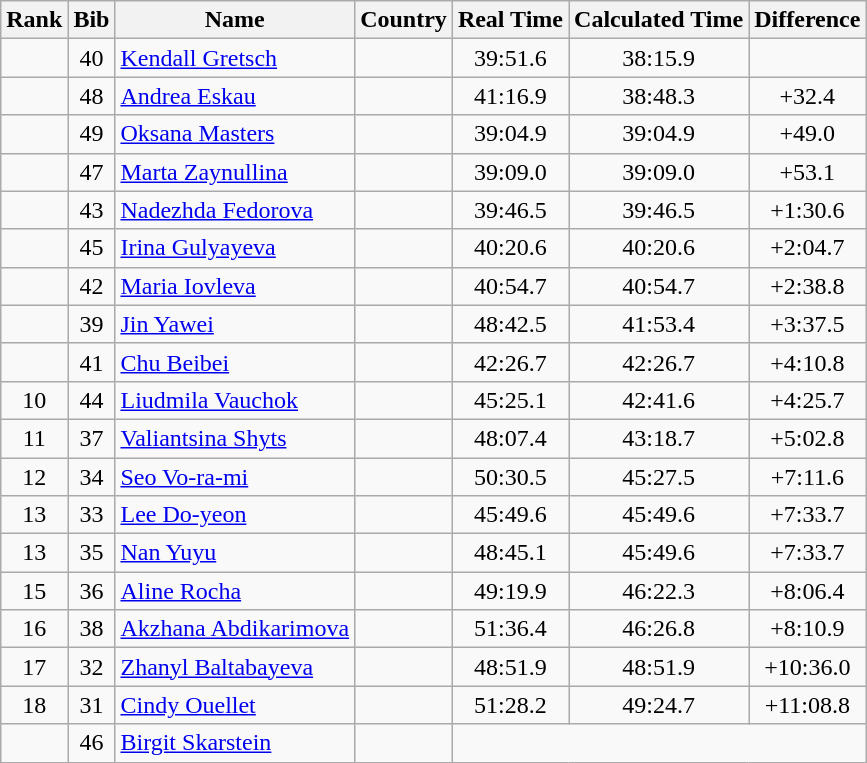<table class="wikitable sortable" style="text-align:center">
<tr>
<th>Rank</th>
<th>Bib</th>
<th>Name</th>
<th>Country</th>
<th>Real Time</th>
<th>Calculated Time</th>
<th>Difference</th>
</tr>
<tr>
<td></td>
<td>40</td>
<td align=left><a href='#'>Kendall Gretsch</a></td>
<td align=left></td>
<td>39:51.6</td>
<td>38:15.9</td>
<td></td>
</tr>
<tr>
<td></td>
<td>48</td>
<td align=left><a href='#'>Andrea Eskau</a></td>
<td align=left></td>
<td>41:16.9</td>
<td>38:48.3</td>
<td>+32.4</td>
</tr>
<tr>
<td></td>
<td>49</td>
<td align=left><a href='#'>Oksana Masters</a></td>
<td align=left></td>
<td>39:04.9</td>
<td>39:04.9</td>
<td>+49.0</td>
</tr>
<tr>
<td></td>
<td>47</td>
<td align=left><a href='#'>Marta Zaynullina</a></td>
<td align=left></td>
<td>39:09.0</td>
<td>39:09.0</td>
<td>+53.1</td>
</tr>
<tr>
<td></td>
<td>43</td>
<td align=left><a href='#'>Nadezhda Fedorova</a></td>
<td align=left></td>
<td>39:46.5</td>
<td>39:46.5</td>
<td>+1:30.6</td>
</tr>
<tr>
<td></td>
<td>45</td>
<td align=left><a href='#'>Irina Gulyayeva</a></td>
<td align=left></td>
<td>40:20.6</td>
<td>40:20.6</td>
<td>+2:04.7</td>
</tr>
<tr>
<td></td>
<td>42</td>
<td align=left><a href='#'>Maria Iovleva</a></td>
<td align=left></td>
<td>40:54.7</td>
<td>40:54.7</td>
<td>+2:38.8</td>
</tr>
<tr>
<td></td>
<td>39</td>
<td align=left><a href='#'>Jin Yawei</a></td>
<td align=left></td>
<td>48:42.5</td>
<td>41:53.4</td>
<td>+3:37.5</td>
</tr>
<tr>
<td></td>
<td>41</td>
<td align=left><a href='#'>Chu Beibei</a></td>
<td align=left></td>
<td>42:26.7</td>
<td>42:26.7</td>
<td>+4:10.8</td>
</tr>
<tr>
<td>10</td>
<td>44</td>
<td align=left><a href='#'>Liudmila Vauchok</a></td>
<td align=left></td>
<td>45:25.1</td>
<td>42:41.6</td>
<td>+4:25.7</td>
</tr>
<tr>
<td>11</td>
<td>37</td>
<td align=left><a href='#'>Valiantsina Shyts</a></td>
<td align=left></td>
<td>48:07.4</td>
<td>43:18.7</td>
<td>+5:02.8</td>
</tr>
<tr>
<td>12</td>
<td>34</td>
<td align=left><a href='#'>Seo Vo-ra-mi</a></td>
<td align=left></td>
<td>50:30.5</td>
<td>45:27.5</td>
<td>+7:11.6</td>
</tr>
<tr>
<td>13</td>
<td>33</td>
<td align=left><a href='#'>Lee Do-yeon</a></td>
<td align=left></td>
<td>45:49.6</td>
<td>45:49.6</td>
<td>+7:33.7</td>
</tr>
<tr>
<td>13</td>
<td>35</td>
<td align=left><a href='#'>Nan Yuyu</a></td>
<td align=left></td>
<td>48:45.1</td>
<td>45:49.6</td>
<td>+7:33.7</td>
</tr>
<tr>
<td>15</td>
<td>36</td>
<td align=left><a href='#'>Aline Rocha</a></td>
<td align=left></td>
<td>49:19.9</td>
<td>46:22.3</td>
<td>+8:06.4</td>
</tr>
<tr>
<td>16</td>
<td>38</td>
<td align=left><a href='#'>Akzhana Abdikarimova</a></td>
<td align=left></td>
<td>51:36.4</td>
<td>46:26.8</td>
<td>+8:10.9</td>
</tr>
<tr>
<td>17</td>
<td>32</td>
<td align=left><a href='#'>Zhanyl Baltabayeva</a></td>
<td align=left></td>
<td>48:51.9</td>
<td>48:51.9</td>
<td>+10:36.0</td>
</tr>
<tr>
<td>18</td>
<td>31</td>
<td align=left><a href='#'>Cindy Ouellet</a></td>
<td align=left></td>
<td>51:28.2</td>
<td>49:24.7</td>
<td>+11:08.8</td>
</tr>
<tr>
<td></td>
<td>46</td>
<td align=left><a href='#'>Birgit Skarstein</a></td>
<td align=left></td>
<td colspan=3></td>
</tr>
</table>
